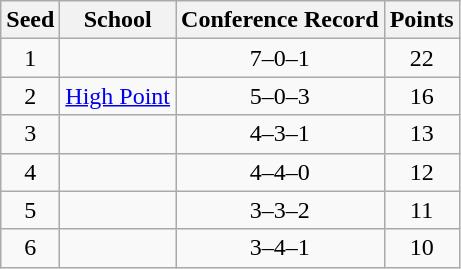<table class="wikitable" style="text-align:center">
<tr>
<th>Seed</th>
<th>School</th>
<th>Conference Record</th>
<th>Points</th>
</tr>
<tr>
<td>1</td>
<td></td>
<td>7–0–1</td>
<td>22</td>
</tr>
<tr>
<td>2</td>
<td><a href='#'>High Point</a></td>
<td>5–0–3</td>
<td>16</td>
</tr>
<tr>
<td>3</td>
<td></td>
<td>4–3–1</td>
<td>13</td>
</tr>
<tr>
<td>4</td>
<td></td>
<td>4–4–0</td>
<td>12</td>
</tr>
<tr>
<td>5</td>
<td></td>
<td>3–3–2</td>
<td>11</td>
</tr>
<tr>
<td>6</td>
<td></td>
<td>3–4–1</td>
<td>10</td>
</tr>
</table>
